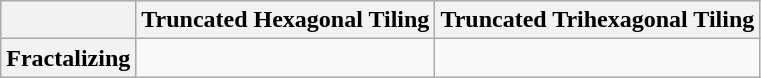<table class="wikitable">
<tr>
<th></th>
<th>Truncated Hexagonal Tiling</th>
<th>Truncated Trihexagonal Tiling</th>
</tr>
<tr>
<th>Fractalizing</th>
<td></td>
<td></td>
</tr>
</table>
